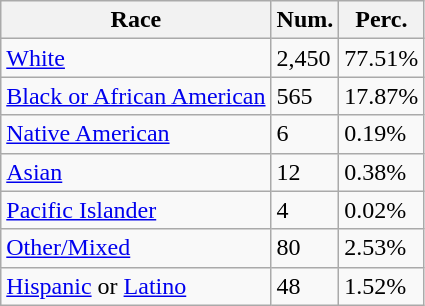<table class="wikitable">
<tr>
<th>Race</th>
<th>Num.</th>
<th>Perc.</th>
</tr>
<tr>
<td><a href='#'>White</a></td>
<td>2,450</td>
<td>77.51%</td>
</tr>
<tr>
<td><a href='#'>Black or African American</a></td>
<td>565</td>
<td>17.87%</td>
</tr>
<tr>
<td><a href='#'>Native American</a></td>
<td>6</td>
<td>0.19%</td>
</tr>
<tr>
<td><a href='#'>Asian</a></td>
<td>12</td>
<td>0.38%</td>
</tr>
<tr>
<td><a href='#'>Pacific Islander</a></td>
<td>4</td>
<td>0.02%</td>
</tr>
<tr>
<td><a href='#'>Other/Mixed</a></td>
<td>80</td>
<td>2.53%</td>
</tr>
<tr>
<td><a href='#'>Hispanic</a> or <a href='#'>Latino</a></td>
<td>48</td>
<td>1.52%</td>
</tr>
</table>
